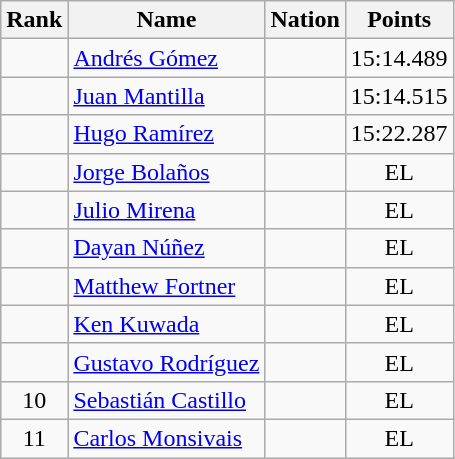<table class="wikitable sortable">
<tr>
<th>Rank</th>
<th>Name</th>
<th>Nation</th>
<th>Points</th>
</tr>
<tr>
<td align="center"></td>
<td><a href='#'>Andrés Gómez</a></td>
<td></td>
<td align="center">15:14.489</td>
</tr>
<tr>
<td align="center"></td>
<td><a href='#'>Juan Mantilla</a></td>
<td></td>
<td align="center">15:14.515</td>
</tr>
<tr>
<td align="center"></td>
<td><a href='#'>Hugo Ramírez</a></td>
<td></td>
<td align="center">15:22.287</td>
</tr>
<tr>
<td align="center"></td>
<td><a href='#'>Jorge Bolaños</a></td>
<td></td>
<td align="center">EL</td>
</tr>
<tr>
<td align="center"></td>
<td><a href='#'>Julio Mirena</a></td>
<td></td>
<td align="center">EL</td>
</tr>
<tr>
<td align="center"></td>
<td><a href='#'>Dayan Núñez</a></td>
<td></td>
<td align="center">EL</td>
</tr>
<tr>
<td align="center"></td>
<td><a href='#'>Matthew Fortner</a></td>
<td></td>
<td align="center">EL</td>
</tr>
<tr>
<td align=center></td>
<td><a href='#'>Ken Kuwada</a></td>
<td></td>
<td align="center">EL</td>
</tr>
<tr>
<td align=center></td>
<td><a href='#'>Gustavo Rodríguez</a></td>
<td></td>
<td align="center">EL</td>
</tr>
<tr>
<td align=center>10</td>
<td><a href='#'>Sebastián Castillo</a></td>
<td></td>
<td align="center">EL</td>
</tr>
<tr>
<td align=center>11</td>
<td><a href='#'>Carlos Monsivais</a></td>
<td></td>
<td align="center">EL</td>
</tr>
</table>
